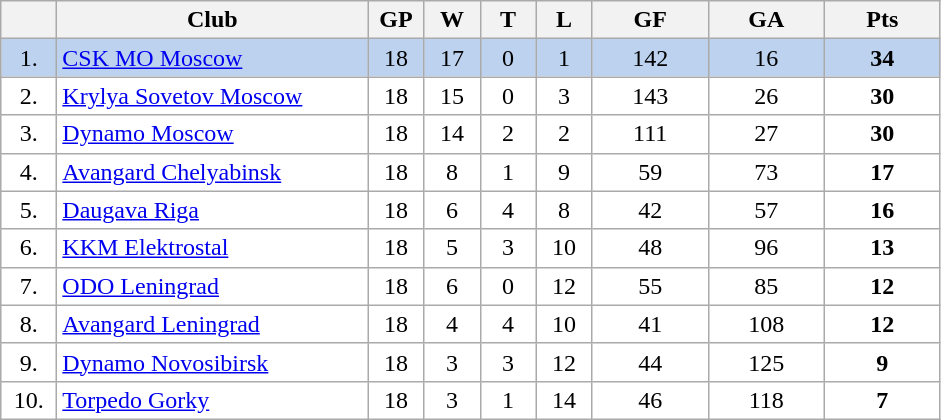<table class="wikitable">
<tr>
<th width="30"></th>
<th width="200">Club</th>
<th width="30">GP</th>
<th width="30">W</th>
<th width="30">T</th>
<th width="30">L</th>
<th width="70">GF</th>
<th width="70">GA</th>
<th width="70">Pts</th>
</tr>
<tr bgcolor="#BCD2EE" align="center">
<td>1.</td>
<td align="left"><a href='#'>CSK MO Moscow</a></td>
<td>18</td>
<td>17</td>
<td>0</td>
<td>1</td>
<td>142</td>
<td>16</td>
<td><strong>34</strong></td>
</tr>
<tr bgcolor="#FFFFFF" align="center">
<td>2.</td>
<td align="left"><a href='#'>Krylya Sovetov Moscow</a></td>
<td>18</td>
<td>15</td>
<td>0</td>
<td>3</td>
<td>143</td>
<td>26</td>
<td><strong>30</strong></td>
</tr>
<tr bgcolor="#FFFFFF" align="center">
<td>3.</td>
<td align="left"><a href='#'>Dynamo Moscow</a></td>
<td>18</td>
<td>14</td>
<td>2</td>
<td>2</td>
<td>111</td>
<td>27</td>
<td><strong>30</strong></td>
</tr>
<tr bgcolor="#FFFFFF" align="center">
<td>4.</td>
<td align="left"><a href='#'>Avangard Chelyabinsk</a></td>
<td>18</td>
<td>8</td>
<td>1</td>
<td>9</td>
<td>59</td>
<td>73</td>
<td><strong>17</strong></td>
</tr>
<tr bgcolor="#FFFFFF" align="center">
<td>5.</td>
<td align="left"><a href='#'>Daugava Riga</a></td>
<td>18</td>
<td>6</td>
<td>4</td>
<td>8</td>
<td>42</td>
<td>57</td>
<td><strong>16</strong></td>
</tr>
<tr bgcolor="#FFFFFF" align="center">
<td>6.</td>
<td align="left"><a href='#'>KKM Elektrostal</a></td>
<td>18</td>
<td>5</td>
<td>3</td>
<td>10</td>
<td>48</td>
<td>96</td>
<td><strong>13</strong></td>
</tr>
<tr bgcolor="#FFFFFF" align="center">
<td>7.</td>
<td align="left"><a href='#'>ODO Leningrad</a></td>
<td>18</td>
<td>6</td>
<td>0</td>
<td>12</td>
<td>55</td>
<td>85</td>
<td><strong>12</strong></td>
</tr>
<tr bgcolor="#FFFFFF" align="center">
<td>8.</td>
<td align="left"><a href='#'>Avangard Leningrad</a></td>
<td>18</td>
<td>4</td>
<td>4</td>
<td>10</td>
<td>41</td>
<td>108</td>
<td><strong>12</strong></td>
</tr>
<tr bgcolor="#FFFFFF" align="center">
<td>9.</td>
<td align="left"><a href='#'>Dynamo Novosibirsk</a></td>
<td>18</td>
<td>3</td>
<td>3</td>
<td>12</td>
<td>44</td>
<td>125</td>
<td><strong>9</strong></td>
</tr>
<tr bgcolor="#FFFFFF" align="center">
<td>10.</td>
<td align="left"><a href='#'>Torpedo Gorky</a></td>
<td>18</td>
<td>3</td>
<td>1</td>
<td>14</td>
<td>46</td>
<td>118</td>
<td><strong>7</strong></td>
</tr>
</table>
